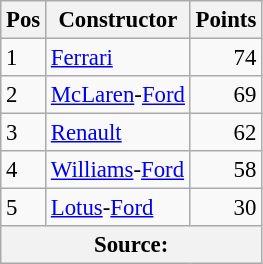<table class="wikitable" style="font-size: 95%;">
<tr>
<th>Pos</th>
<th>Constructor</th>
<th>Points</th>
</tr>
<tr>
<td>1</td>
<td> <a href='#'>Ferrari</a></td>
<td align="right">74</td>
</tr>
<tr>
<td>2</td>
<td> <a href='#'>McLaren</a>-<a href='#'>Ford</a></td>
<td align="right">69</td>
</tr>
<tr>
<td>3</td>
<td> <a href='#'>Renault</a></td>
<td align="right">62</td>
</tr>
<tr>
<td>4</td>
<td> <a href='#'>Williams</a>-<a href='#'>Ford</a></td>
<td align="right">58</td>
</tr>
<tr>
<td>5</td>
<td> <a href='#'>Lotus</a>-<a href='#'>Ford</a></td>
<td align="right">30</td>
</tr>
<tr>
<th colspan=4>Source:</th>
</tr>
</table>
